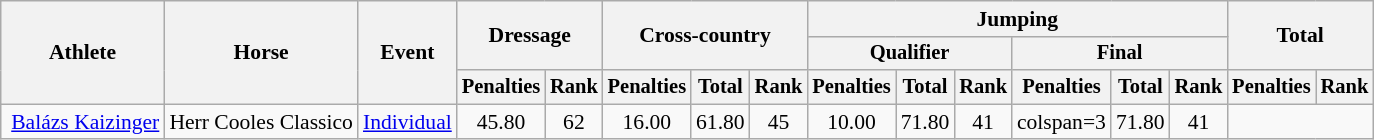<table class=wikitable style=font-size:90%;text-align:center>
<tr>
<th rowspan="3">Athlete</th>
<th rowspan="3">Horse</th>
<th rowspan="3">Event</th>
<th colspan="2" rowspan="2">Dressage</th>
<th colspan="3" rowspan="2">Cross-country</th>
<th colspan="6">Jumping</th>
<th colspan="2" rowspan="2">Total</th>
</tr>
<tr style="font-size:95%">
<th colspan="3">Qualifier</th>
<th colspan="3">Final</th>
</tr>
<tr style="font-size:95%">
<th>Penalties</th>
<th>Rank</th>
<th>Penalties</th>
<th>Total</th>
<th>Rank</th>
<th>Penalties</th>
<th>Total</th>
<th>Rank</th>
<th>Penalties</th>
<th>Total</th>
<th>Rank</th>
<th>Penalties</th>
<th>Rank</th>
</tr>
<tr align=center>
<td align=left> <a href='#'>Balázs Kaizinger</a></td>
<td align=left>Herr Cooles Classico</td>
<td align=left><a href='#'>Individual</a></td>
<td>45.80</td>
<td>62</td>
<td>16.00</td>
<td>61.80</td>
<td>45</td>
<td>10.00</td>
<td>71.80</td>
<td>41</td>
<td>colspan=3 </td>
<td>71.80</td>
<td>41</td>
</tr>
</table>
